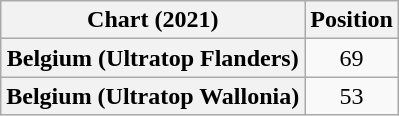<table class="wikitable sortable plainrowheaders" style="text-align:center">
<tr>
<th scope="col">Chart (2021)</th>
<th scope="col">Position</th>
</tr>
<tr>
<th scope="row">Belgium (Ultratop Flanders)</th>
<td>69</td>
</tr>
<tr>
<th scope="row">Belgium (Ultratop Wallonia)</th>
<td>53</td>
</tr>
</table>
